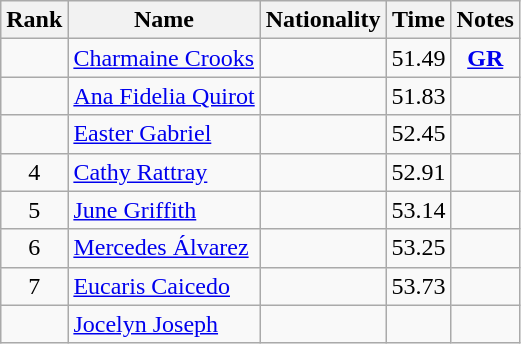<table class="wikitable sortable" style="text-align:center">
<tr>
<th>Rank</th>
<th>Name</th>
<th>Nationality</th>
<th>Time</th>
<th>Notes</th>
</tr>
<tr>
<td></td>
<td align=left><a href='#'>Charmaine Crooks</a></td>
<td align=left></td>
<td>51.49</td>
<td><strong><a href='#'>GR</a></strong></td>
</tr>
<tr>
<td></td>
<td align=left><a href='#'>Ana Fidelia Quirot</a></td>
<td align=left></td>
<td>51.83</td>
<td></td>
</tr>
<tr>
<td></td>
<td align=left><a href='#'>Easter Gabriel</a></td>
<td align=left></td>
<td>52.45</td>
<td></td>
</tr>
<tr>
<td>4</td>
<td align=left><a href='#'>Cathy Rattray</a></td>
<td align=left></td>
<td>52.91</td>
<td></td>
</tr>
<tr>
<td>5</td>
<td align=left><a href='#'>June Griffith</a></td>
<td align=left></td>
<td>53.14</td>
<td></td>
</tr>
<tr>
<td>6</td>
<td align=left><a href='#'>Mercedes Álvarez</a></td>
<td align=left></td>
<td>53.25</td>
<td></td>
</tr>
<tr>
<td>7</td>
<td align=left><a href='#'>Eucaris Caicedo</a></td>
<td align=left></td>
<td>53.73</td>
<td></td>
</tr>
<tr>
<td></td>
<td align=left><a href='#'>Jocelyn Joseph</a></td>
<td align=left></td>
<td></td>
<td></td>
</tr>
</table>
